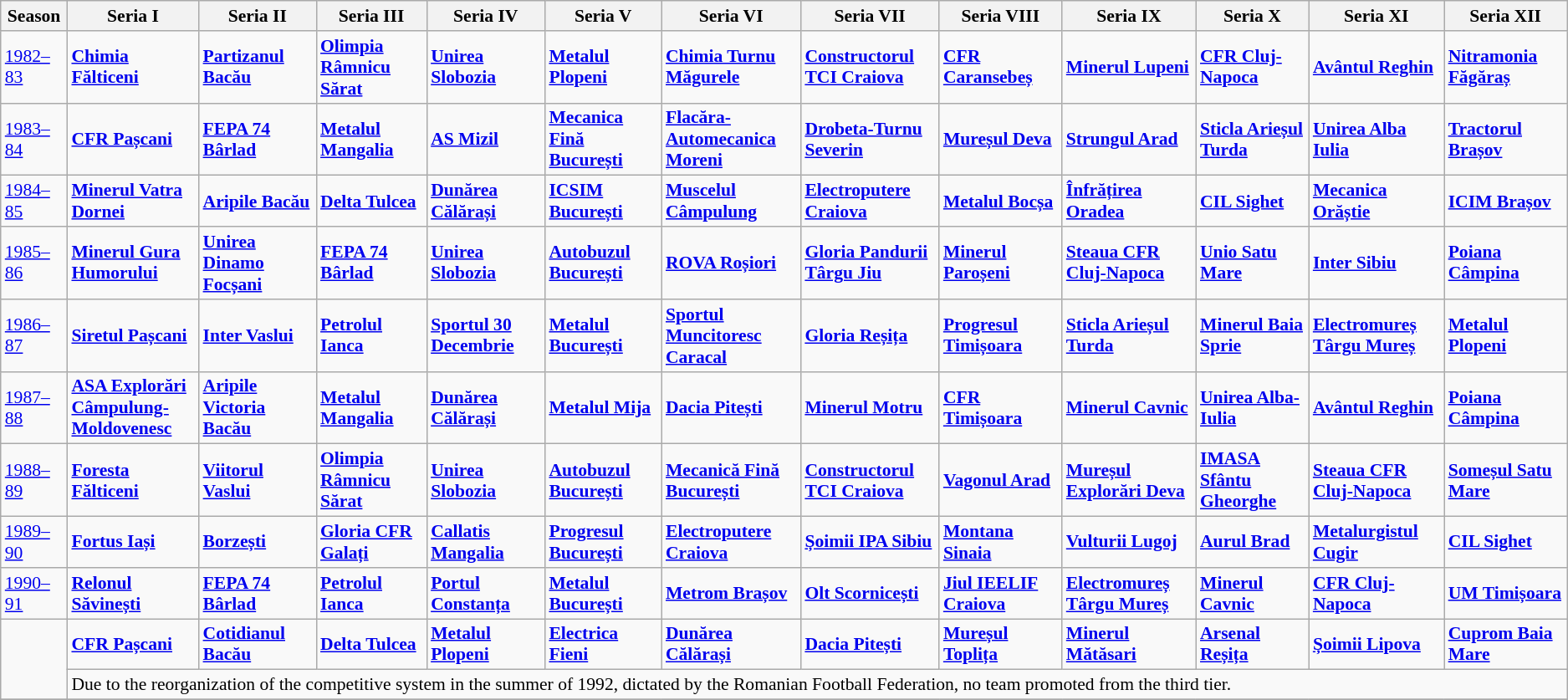<table class=wikitable style="font-size:90%">
<tr>
<th width="60">Season</th>
<th width="160">Seria I</th>
<th width="160">Seria II</th>
<th width="160">Seria III</th>
<th width="160">Seria IV</th>
<th width="160">Seria V</th>
<th width="160">Seria VI</th>
<th width="160">Seria VII</th>
<th width="160">Seria VIII</th>
<th width="160">Seria IX</th>
<th width="160">Seria X</th>
<th width="160">Seria XI</th>
<th width="160">Seria XII</th>
</tr>
<tr>
<td><a href='#'>1982–83</a></td>
<td><strong><a href='#'>Chimia Fălticeni</a></strong></td>
<td><strong><a href='#'>Partizanul Bacău</a></strong></td>
<td><strong><a href='#'>Olimpia Râmnicu Sărat</a></strong></td>
<td><strong><a href='#'>Unirea Slobozia</a></strong></td>
<td><strong><a href='#'>Metalul Plopeni</a></strong></td>
<td><strong><a href='#'>Chimia Turnu Măgurele</a></strong></td>
<td><strong><a href='#'>Constructorul TCI Craiova</a></strong></td>
<td><strong><a href='#'>CFR Caransebeș</a></strong></td>
<td><strong><a href='#'>Minerul Lupeni</a></strong></td>
<td><strong><a href='#'>CFR Cluj-Napoca</a></strong></td>
<td><strong><a href='#'>Avântul Reghin</a></strong></td>
<td><strong><a href='#'>Nitramonia Făgăraș</a></strong></td>
</tr>
<tr>
<td><a href='#'>1983–84</a></td>
<td><strong><a href='#'>CFR Pașcani</a></strong></td>
<td><strong><a href='#'>FEPA 74 Bârlad</a></strong></td>
<td><strong><a href='#'>Metalul Mangalia</a></strong></td>
<td><strong><a href='#'>AS Mizil</a></strong></td>
<td><strong><a href='#'>Mecanica Fină București</a></strong></td>
<td><strong><a href='#'>Flacăra-Automecanica Moreni</a></strong></td>
<td><strong><a href='#'>Drobeta-Turnu Severin</a></strong></td>
<td><strong><a href='#'>Mureșul Deva</a></strong></td>
<td><strong><a href='#'>Strungul Arad</a></strong></td>
<td><strong><a href='#'>Sticla Arieșul Turda</a></strong></td>
<td><strong><a href='#'>Unirea Alba Iulia</a></strong></td>
<td><strong><a href='#'>Tractorul Brașov</a></strong></td>
</tr>
<tr>
<td><a href='#'>1984–85</a></td>
<td><strong><a href='#'>Minerul Vatra Dornei</a></strong></td>
<td><strong><a href='#'>Aripile Bacău</a></strong></td>
<td><strong><a href='#'>Delta Tulcea</a></strong></td>
<td><strong><a href='#'>Dunărea Călărași</a></strong></td>
<td><strong><a href='#'>ICSIM București</a></strong></td>
<td><strong><a href='#'>Muscelul Câmpulung</a></strong></td>
<td><strong><a href='#'>Electroputere Craiova</a></strong></td>
<td><strong><a href='#'>Metalul Bocșa</a></strong></td>
<td><strong><a href='#'>Înfrățirea Oradea</a></strong></td>
<td><strong><a href='#'>CIL Sighet</a></strong></td>
<td><strong><a href='#'>Mecanica Orăștie</a></strong></td>
<td><strong><a href='#'>ICIM Brașov</a></strong></td>
</tr>
<tr>
<td><a href='#'>1985–86</a></td>
<td><strong><a href='#'>Minerul Gura Humorului</a></strong></td>
<td><strong><a href='#'>Unirea Dinamo Focșani</a></strong></td>
<td><strong><a href='#'>FEPA 74 Bârlad</a></strong></td>
<td><strong><a href='#'>Unirea Slobozia</a></strong></td>
<td><strong><a href='#'>Autobuzul București</a></strong></td>
<td><strong><a href='#'>ROVA Roșiori</a></strong></td>
<td><strong><a href='#'>Gloria Pandurii Târgu Jiu</a></strong></td>
<td><strong><a href='#'>Minerul Paroșeni</a></strong></td>
<td><strong><a href='#'>Steaua CFR Cluj-Napoca</a></strong></td>
<td><strong><a href='#'>Unio Satu Mare</a></strong></td>
<td><strong><a href='#'>Inter Sibiu</a></strong></td>
<td><strong><a href='#'>Poiana Câmpina</a></strong></td>
</tr>
<tr>
<td><a href='#'>1986–87</a></td>
<td><strong><a href='#'>Siretul Pașcani</a></strong></td>
<td><strong><a href='#'>Inter Vaslui</a></strong></td>
<td><strong><a href='#'>Petrolul Ianca </a></strong></td>
<td><strong><a href='#'>Sportul 30 Decembrie</a></strong></td>
<td><strong><a href='#'>Metalul București</a></strong></td>
<td><strong><a href='#'>Sportul Muncitoresc Caracal</a></strong></td>
<td><strong><a href='#'>Gloria Reșița</a></strong></td>
<td><strong><a href='#'>Progresul Timișoara</a></strong></td>
<td><strong><a href='#'>Sticla Arieșul Turda</a></strong></td>
<td><strong><a href='#'>Minerul Baia Sprie</a></strong></td>
<td><strong><a href='#'>Electromureș Târgu Mureș</a></strong></td>
<td><strong><a href='#'>Metalul Plopeni</a></strong></td>
</tr>
<tr>
<td><a href='#'>1987–88</a></td>
<td><strong><a href='#'>ASA Explorări Câmpulung-Moldovenesc</a></strong></td>
<td><strong><a href='#'>Aripile Victoria Bacău</a></strong></td>
<td><strong><a href='#'>Metalul Mangalia</a></strong></td>
<td><strong><a href='#'>Dunărea Călărași</a></strong></td>
<td><strong><a href='#'>Metalul Mija</a></strong></td>
<td><strong><a href='#'>Dacia Pitești</a></strong></td>
<td><strong><a href='#'>Minerul Motru</a></strong></td>
<td><strong><a href='#'>CFR Timișoara</a></strong></td>
<td><strong><a href='#'>Minerul Cavnic</a></strong></td>
<td><strong><a href='#'>Unirea Alba-Iulia</a></strong></td>
<td><strong><a href='#'>Avântul Reghin</a></strong></td>
<td><strong><a href='#'>Poiana Câmpina</a></strong></td>
</tr>
<tr>
<td><a href='#'>1988–89</a></td>
<td><strong><a href='#'>Foresta Fălticeni</a></strong></td>
<td><strong><a href='#'>Viitorul Vaslui</a></strong></td>
<td><strong><a href='#'>Olimpia Râmnicu Sărat</a></strong></td>
<td><strong><a href='#'>Unirea Slobozia</a></strong></td>
<td><strong><a href='#'>Autobuzul București</a></strong></td>
<td><strong><a href='#'>Mecanică Fină București</a></strong></td>
<td><strong><a href='#'>Constructorul TCI Craiova</a></strong></td>
<td><strong><a href='#'>Vagonul Arad</a></strong></td>
<td><strong><a href='#'>Mureșul Explorări Deva</a></strong></td>
<td><strong><a href='#'>IMASA Sfântu Gheorghe</a></strong></td>
<td><strong><a href='#'>Steaua CFR Cluj-Napoca</a></strong></td>
<td><strong><a href='#'>Someșul Satu Mare</a></strong></td>
</tr>
<tr>
<td><a href='#'>1989–90</a></td>
<td><strong><a href='#'>Fortus Iași</a></strong></td>
<td><strong><a href='#'>Borzești</a></strong></td>
<td><strong><a href='#'>Gloria CFR Galați</a></strong></td>
<td><strong><a href='#'>Callatis Mangalia</a></strong></td>
<td><strong><a href='#'>Progresul București</a></strong></td>
<td><strong><a href='#'>Electroputere Craiova</a></strong></td>
<td><strong><a href='#'>Șoimii IPA Sibiu</a></strong></td>
<td><strong><a href='#'>Montana Sinaia</a></strong></td>
<td><strong><a href='#'>Vulturii Lugoj</a></strong></td>
<td><strong><a href='#'>Aurul Brad</a></strong></td>
<td><strong><a href='#'>Metalurgistul Cugir</a></strong></td>
<td><strong><a href='#'>CIL Sighet</a></strong></td>
</tr>
<tr>
<td><a href='#'>1990–91</a></td>
<td><strong><a href='#'>Relonul Săvinești</a></strong></td>
<td><strong><a href='#'>FEPA 74 Bârlad</a></strong></td>
<td><strong><a href='#'>Petrolul Ianca</a></strong></td>
<td><strong><a href='#'>Portul Constanța</a></strong></td>
<td><strong><a href='#'>Metalul București</a></strong></td>
<td><strong><a href='#'>Metrom Brașov</a></strong></td>
<td><strong><a href='#'>Olt Scornicești</a></strong></td>
<td><strong><a href='#'>Jiul IEELIF Craiova</a></strong></td>
<td><strong><a href='#'>Electromureș Târgu Mureș</a></strong></td>
<td><strong><a href='#'>Minerul Cavnic</a></strong></td>
<td><strong><a href='#'>CFR Cluj-Napoca</a></strong></td>
<td><strong><a href='#'>UM Timișoara</a></strong></td>
</tr>
<tr>
<td rowspan=2></td>
<td><strong><a href='#'>CFR Pașcani</a></strong></td>
<td><strong><a href='#'>Cotidianul Bacău</a></strong></td>
<td><strong><a href='#'>Delta Tulcea</a></strong></td>
<td><strong><a href='#'>Metalul Plopeni</a></strong></td>
<td><strong><a href='#'>Electrica Fieni</a></strong></td>
<td><strong><a href='#'>Dunărea Călărași</a></strong></td>
<td><strong><a href='#'>Dacia Pitești</a></strong></td>
<td><strong><a href='#'>Mureșul Toplița</a></strong></td>
<td><strong><a href='#'>Minerul Mătăsari</a></strong></td>
<td><strong><a href='#'>Arsenal Reșița</a></strong></td>
<td><strong><a href='#'>Șoimii Lipova</a></strong></td>
<td><strong><a href='#'>Cuprom Baia Mare</a></strong></td>
</tr>
<tr>
<td colspan=12>Due to the reorganization of the competitive system in the summer of 1992, dictated by the Romanian Football Federation, no team promoted from the third tier.</td>
</tr>
<tr>
</tr>
</table>
